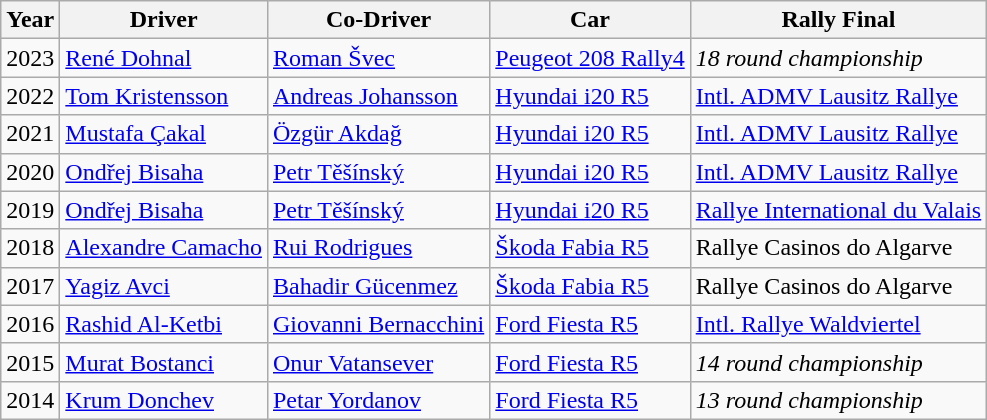<table class="wikitable">
<tr>
<th>Year</th>
<th>Driver</th>
<th>Co-Driver</th>
<th>Car</th>
<th>Rally Final</th>
</tr>
<tr>
<td>2023</td>
<td> <a href='#'>René Dohnal</a></td>
<td> <a href='#'>Roman Švec</a></td>
<td><a href='#'>Peugeot 208 Rally4</a></td>
<td><em>18 round championship</em></td>
</tr>
<tr>
<td>2022</td>
<td> <a href='#'>Tom Kristensson</a></td>
<td> <a href='#'>Andreas Johansson</a></td>
<td><a href='#'>Hyundai i20 R5</a></td>
<td> <a href='#'>Intl. ADMV Lausitz Rallye</a></td>
</tr>
<tr>
<td>2021</td>
<td> <a href='#'>Mustafa Çakal</a></td>
<td> <a href='#'>Özgür Akdağ</a></td>
<td><a href='#'>Hyundai i20 R5</a></td>
<td> <a href='#'>Intl. ADMV Lausitz Rallye</a></td>
</tr>
<tr>
<td>2020</td>
<td> <a href='#'>Ondřej Bisaha</a></td>
<td> <a href='#'>Petr Těšínský</a></td>
<td><a href='#'>Hyundai i20 R5</a></td>
<td> <a href='#'>Intl. ADMV Lausitz Rallye</a></td>
</tr>
<tr>
<td>2019</td>
<td> <a href='#'>Ondřej Bisaha</a></td>
<td> <a href='#'>Petr Těšínský</a></td>
<td><a href='#'>Hyundai i20 R5</a></td>
<td> <a href='#'>Rallye International du Valais</a></td>
</tr>
<tr>
<td>2018</td>
<td> <a href='#'>Alexandre Camacho</a></td>
<td> <a href='#'>Rui Rodrigues</a></td>
<td><a href='#'>Škoda Fabia R5</a></td>
<td> Rallye Casinos do Algarve</td>
</tr>
<tr>
<td>2017</td>
<td> <a href='#'>Yagiz Avci</a></td>
<td> <a href='#'>Bahadir Gücenmez</a></td>
<td><a href='#'>Škoda Fabia R5</a></td>
<td> Rallye Casinos do Algarve</td>
</tr>
<tr>
<td>2016</td>
<td> <a href='#'>Rashid Al-Ketbi</a></td>
<td> <a href='#'>Giovanni Bernacchini</a></td>
<td><a href='#'>Ford Fiesta R5</a></td>
<td> <a href='#'>Intl. Rallye Waldviertel</a></td>
</tr>
<tr>
<td>2015</td>
<td> <a href='#'>Murat Bostanci</a></td>
<td> <a href='#'>Onur Vatansever</a></td>
<td><a href='#'>Ford Fiesta R5</a></td>
<td><em>14 round championship</em></td>
</tr>
<tr>
<td>2014</td>
<td> <a href='#'>Krum Donchev</a></td>
<td> <a href='#'>Petar Yordanov</a></td>
<td><a href='#'>Ford Fiesta R5</a></td>
<td><em>13 round championship</em></td>
</tr>
</table>
